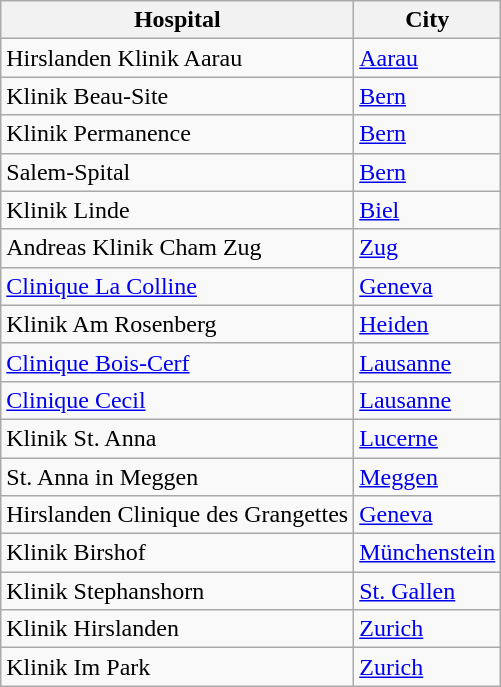<table class="wikitable sortable">
<tr>
<th>Hospital</th>
<th>City</th>
</tr>
<tr>
<td>Hirslanden Klinik Aarau</td>
<td><a href='#'>Aarau</a></td>
</tr>
<tr>
<td>Klinik Beau-Site</td>
<td><a href='#'>Bern</a></td>
</tr>
<tr>
<td>Klinik Permanence</td>
<td><a href='#'>Bern</a></td>
</tr>
<tr>
<td>Salem-Spital</td>
<td><a href='#'>Bern</a></td>
</tr>
<tr>
<td>Klinik Linde</td>
<td><a href='#'>Biel</a></td>
</tr>
<tr>
<td>Andreas Klinik Cham Zug</td>
<td><a href='#'>Zug</a></td>
</tr>
<tr>
<td><a href='#'>Clinique La Colline</a></td>
<td><a href='#'>Geneva</a></td>
</tr>
<tr>
<td>Klinik Am Rosenberg</td>
<td><a href='#'>Heiden</a></td>
</tr>
<tr>
<td><a href='#'>Clinique Bois-Cerf</a></td>
<td><a href='#'>Lausanne</a></td>
</tr>
<tr>
<td><a href='#'>Clinique Cecil</a></td>
<td><a href='#'>Lausanne</a></td>
</tr>
<tr>
<td>Klinik St. Anna</td>
<td><a href='#'>Lucerne</a></td>
</tr>
<tr>
<td>St. Anna in Meggen</td>
<td><a href='#'>Meggen</a></td>
</tr>
<tr>
<td>Hirslanden Clinique des Grangettes</td>
<td><a href='#'>Geneva</a></td>
</tr>
<tr>
<td>Klinik Birshof</td>
<td><a href='#'>Münchenstein</a></td>
</tr>
<tr>
<td>Klinik Stephanshorn</td>
<td><a href='#'>St. Gallen</a></td>
</tr>
<tr>
<td>Klinik Hirslanden</td>
<td><a href='#'>Zurich</a></td>
</tr>
<tr>
<td>Klinik Im Park</td>
<td><a href='#'>Zurich</a></td>
</tr>
</table>
